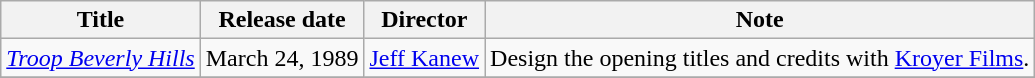<table class="wikitable" border="1">
<tr>
<th>Title</th>
<th>Release date</th>
<th>Director</th>
<th>Note</th>
</tr>
<tr>
<td><em><a href='#'>Troop Beverly Hills</a></em></td>
<td>March 24, 1989</td>
<td><a href='#'>Jeff Kanew</a></td>
<td>Design the opening titles and credits with <a href='#'>Kroyer Films</a>.</td>
</tr>
<tr>
</tr>
</table>
